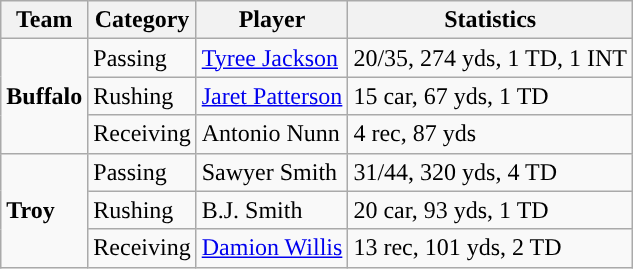<table class="wikitable">
<tr>
<th>Team</th>
<th>Category</th>
<th>Player</th>
<th>Statistics</th>
</tr>
<tr>
<td rowspan=3><strong>Buffalo</strong></td>
<td>Passing</td>
<td><a href='#'>Tyree Jackson</a></td>
<td>20/35, 274 yds, 1 TD, 1 INT</td>
</tr>
<tr>
<td>Rushing</td>
<td><a href='#'>Jaret Patterson</a></td>
<td>15 car, 67 yds, 1 TD</td>
</tr>
<tr>
<td>Receiving</td>
<td>Antonio Nunn</td>
<td>4 rec, 87 yds</td>
</tr>
<tr>
<td rowspan=3><strong>Troy</strong></td>
<td>Passing</td>
<td>Sawyer Smith</td>
<td>31/44, 320 yds, 4 TD</td>
</tr>
<tr>
<td>Rushing</td>
<td>B.J. Smith</td>
<td>20 car, 93 yds, 1 TD</td>
</tr>
<tr>
<td>Receiving</td>
<td><a href='#'>Damion Willis</a></td>
<td>13 rec, 101 yds, 2 TD</td>
</tr>
</table>
